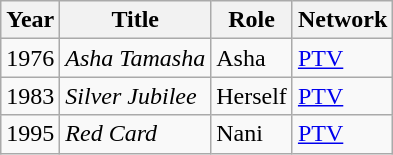<table class="wikitable sortable plainrowheaders">
<tr style="text-align:center;">
<th scope="col">Year</th>
<th scope="col">Title</th>
<th scope="col">Role</th>
<th scope="col">Network</th>
</tr>
<tr>
<td>1976</td>
<td><em>Asha Tamasha</em></td>
<td>Asha</td>
<td><a href='#'>PTV</a></td>
</tr>
<tr>
<td>1983</td>
<td><em>Silver Jubilee</em></td>
<td>Herself</td>
<td><a href='#'>PTV</a></td>
</tr>
<tr>
<td>1995</td>
<td><em>Red Card</em></td>
<td>Nani</td>
<td><a href='#'>PTV</a></td>
</tr>
</table>
